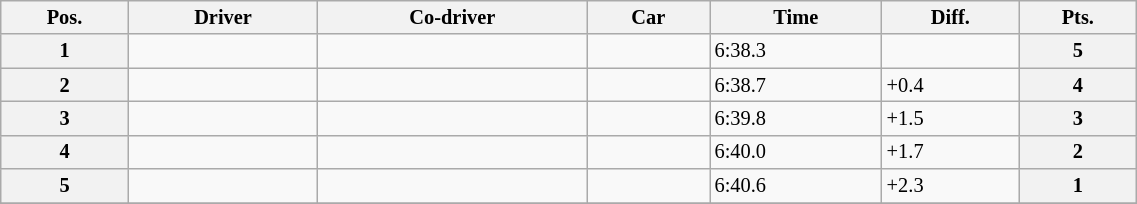<table class="wikitable" width=60% style="font-size: 85%;">
<tr>
<th>Pos.</th>
<th>Driver</th>
<th>Co-driver</th>
<th>Car</th>
<th>Time</th>
<th>Diff.</th>
<th>Pts.</th>
</tr>
<tr>
<th>1</th>
<td></td>
<td></td>
<td></td>
<td>6:38.3</td>
<td></td>
<th>5</th>
</tr>
<tr>
<th>2</th>
<td></td>
<td></td>
<td></td>
<td>6:38.7</td>
<td>+0.4</td>
<th>4</th>
</tr>
<tr>
<th>3</th>
<td></td>
<td></td>
<td></td>
<td>6:39.8</td>
<td>+1.5</td>
<th>3</th>
</tr>
<tr>
<th>4</th>
<td></td>
<td></td>
<td></td>
<td>6:40.0</td>
<td>+1.7</td>
<th>2</th>
</tr>
<tr>
<th>5</th>
<td></td>
<td></td>
<td></td>
<td>6:40.6</td>
<td>+2.3</td>
<th>1</th>
</tr>
<tr>
</tr>
</table>
